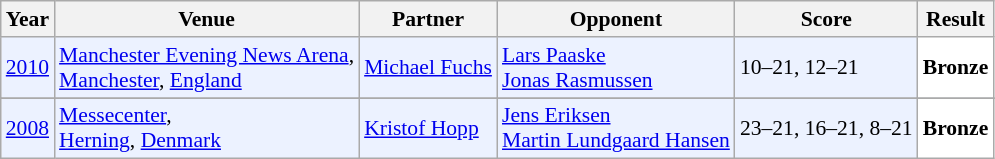<table class="sortable wikitable" style="font-size: 90%;">
<tr>
<th>Year</th>
<th>Venue</th>
<th>Partner</th>
<th>Opponent</th>
<th>Score</th>
<th>Result</th>
</tr>
<tr style="background:#ECF2FF">
<td align="center"><a href='#'>2010</a></td>
<td align="left"><a href='#'>Manchester Evening News Arena</a>,<br><a href='#'>Manchester</a>, <a href='#'>England</a></td>
<td align="left"> <a href='#'>Michael Fuchs</a></td>
<td align="left"> <a href='#'>Lars Paaske</a><br> <a href='#'>Jonas Rasmussen</a></td>
<td align="left">10–21, 12–21</td>
<td style="text-align:left; background:white"> <strong>Bronze</strong></td>
</tr>
<tr>
</tr>
<tr style="background:#ECF2FF">
<td align="center"><a href='#'>2008</a></td>
<td align="left"><a href='#'>Messecenter</a>,<br><a href='#'>Herning</a>, <a href='#'>Denmark</a></td>
<td align="left"> <a href='#'>Kristof Hopp</a></td>
<td align="left"> <a href='#'>Jens Eriksen</a><br> <a href='#'>Martin Lundgaard Hansen</a></td>
<td align="left">23–21, 16–21, 8–21</td>
<td style="text-align:left; background:white"> <strong>Bronze</strong></td>
</tr>
</table>
